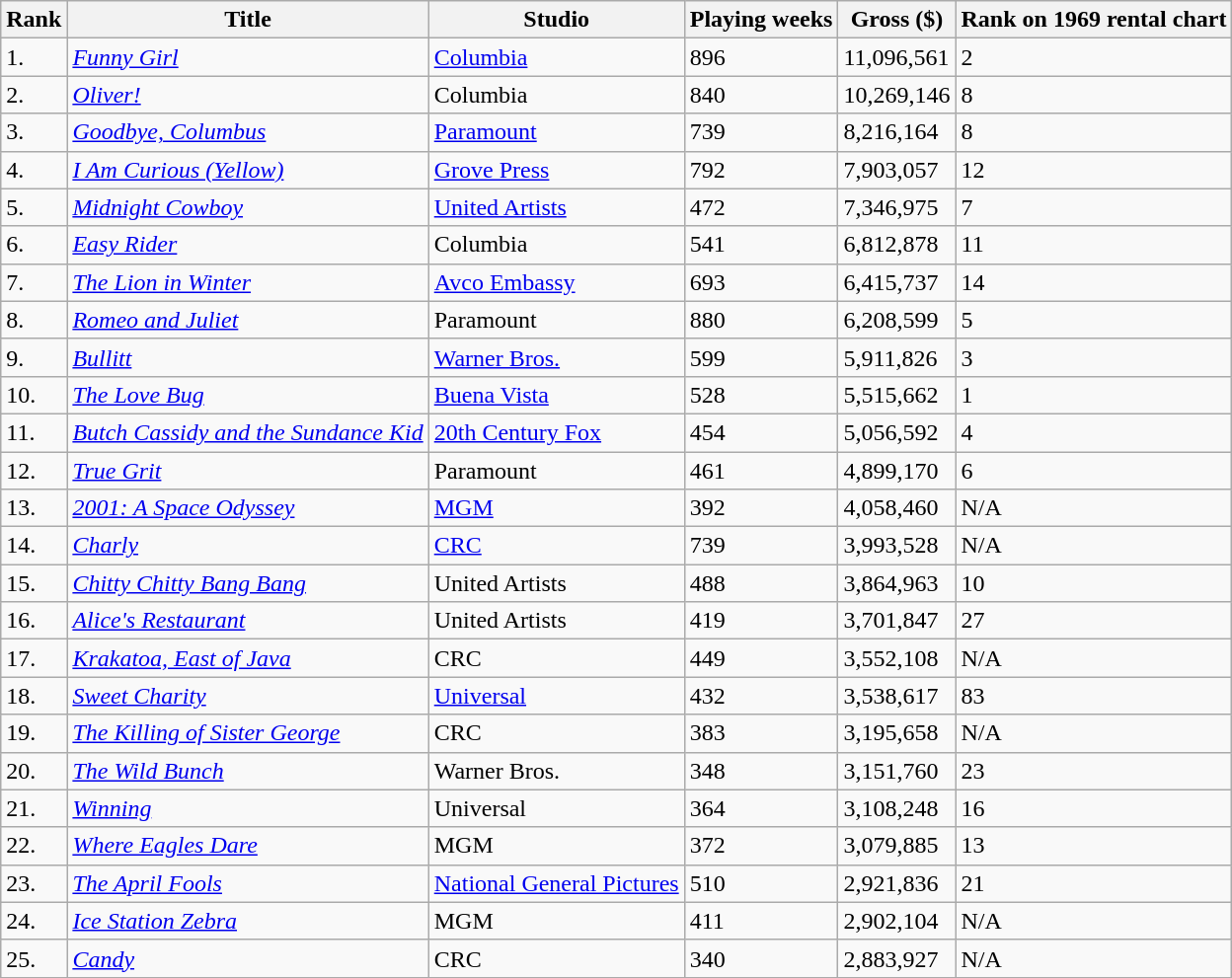<table class="wikitable">
<tr>
<th>Rank</th>
<th>Title</th>
<th>Studio</th>
<th>Playing weeks</th>
<th>Gross ($)</th>
<th>Rank on 1969 rental chart</th>
</tr>
<tr>
<td>1.</td>
<td><em><a href='#'>Funny Girl</a></em></td>
<td><a href='#'>Columbia</a></td>
<td>896</td>
<td>11,096,561</td>
<td>2</td>
</tr>
<tr>
<td>2.</td>
<td><em><a href='#'>Oliver!</a></em></td>
<td>Columbia</td>
<td>840</td>
<td>10,269,146</td>
<td>8</td>
</tr>
<tr>
<td>3.</td>
<td><em><a href='#'>Goodbye, Columbus</a></em></td>
<td><a href='#'>Paramount</a></td>
<td>739</td>
<td>8,216,164</td>
<td>8</td>
</tr>
<tr>
<td>4.</td>
<td><em><a href='#'>I Am Curious (Yellow)</a></em></td>
<td><a href='#'>Grove Press</a></td>
<td>792</td>
<td>7,903,057</td>
<td>12</td>
</tr>
<tr>
<td>5.</td>
<td><em><a href='#'>Midnight Cowboy</a></em></td>
<td><a href='#'>United Artists</a></td>
<td>472</td>
<td>7,346,975</td>
<td>7</td>
</tr>
<tr>
<td>6.</td>
<td><em><a href='#'>Easy Rider</a></em></td>
<td>Columbia</td>
<td>541</td>
<td>6,812,878</td>
<td>11</td>
</tr>
<tr>
<td>7.</td>
<td><em><a href='#'>The Lion in Winter</a></em></td>
<td><a href='#'>Avco Embassy</a></td>
<td>693</td>
<td>6,415,737</td>
<td>14</td>
</tr>
<tr>
<td>8.</td>
<td><em><a href='#'>Romeo and Juliet</a></em></td>
<td>Paramount</td>
<td>880</td>
<td>6,208,599</td>
<td>5</td>
</tr>
<tr>
<td>9.</td>
<td><em><a href='#'>Bullitt</a></em></td>
<td><a href='#'>Warner Bros.</a></td>
<td>599</td>
<td>5,911,826</td>
<td>3</td>
</tr>
<tr>
<td>10.</td>
<td><em><a href='#'>The Love Bug</a></em></td>
<td><a href='#'>Buena Vista</a></td>
<td>528</td>
<td>5,515,662</td>
<td>1</td>
</tr>
<tr>
<td>11.</td>
<td><em><a href='#'>Butch Cassidy and the Sundance Kid</a></em></td>
<td><a href='#'>20th Century Fox</a></td>
<td>454</td>
<td>5,056,592</td>
<td>4</td>
</tr>
<tr>
<td>12.</td>
<td><em><a href='#'>True Grit</a></em></td>
<td>Paramount</td>
<td>461</td>
<td>4,899,170</td>
<td>6</td>
</tr>
<tr>
<td>13.</td>
<td><em><a href='#'>2001: A Space Odyssey</a></em></td>
<td><a href='#'>MGM</a></td>
<td>392</td>
<td>4,058,460</td>
<td>N/A</td>
</tr>
<tr>
<td>14.</td>
<td><em><a href='#'>Charly</a></em></td>
<td><a href='#'>CRC</a></td>
<td>739</td>
<td>3,993,528</td>
<td>N/A</td>
</tr>
<tr>
<td>15.</td>
<td><em><a href='#'>Chitty Chitty Bang Bang</a></em></td>
<td>United Artists</td>
<td>488</td>
<td>3,864,963</td>
<td>10</td>
</tr>
<tr>
<td>16.</td>
<td><em><a href='#'>Alice's Restaurant</a></em></td>
<td>United Artists</td>
<td>419</td>
<td>3,701,847</td>
<td>27</td>
</tr>
<tr>
<td>17.</td>
<td><em><a href='#'>Krakatoa, East of Java</a></em></td>
<td>CRC</td>
<td>449</td>
<td>3,552,108</td>
<td>N/A</td>
</tr>
<tr>
<td>18.</td>
<td><em><a href='#'>Sweet Charity</a></em></td>
<td><a href='#'>Universal</a></td>
<td>432</td>
<td>3,538,617</td>
<td>83</td>
</tr>
<tr>
<td>19.</td>
<td><em><a href='#'>The Killing of Sister George</a></em></td>
<td>CRC</td>
<td>383</td>
<td>3,195,658</td>
<td>N/A</td>
</tr>
<tr>
<td>20.</td>
<td><em><a href='#'>The Wild Bunch</a></em></td>
<td>Warner Bros.</td>
<td>348</td>
<td>3,151,760</td>
<td>23</td>
</tr>
<tr>
<td>21.</td>
<td><em><a href='#'>Winning</a></em></td>
<td>Universal</td>
<td>364</td>
<td>3,108,248</td>
<td>16</td>
</tr>
<tr>
<td>22.</td>
<td><em><a href='#'>Where Eagles Dare</a></em></td>
<td>MGM</td>
<td>372</td>
<td>3,079,885</td>
<td>13</td>
</tr>
<tr>
<td>23.</td>
<td><em><a href='#'>The April Fools</a></em></td>
<td><a href='#'>National General Pictures</a></td>
<td>510</td>
<td>2,921,836</td>
<td>21</td>
</tr>
<tr>
<td>24.</td>
<td><em><a href='#'>Ice Station Zebra</a></em></td>
<td>MGM</td>
<td>411</td>
<td>2,902,104</td>
<td>N/A</td>
</tr>
<tr>
<td>25.</td>
<td><em><a href='#'>Candy</a></em></td>
<td>CRC</td>
<td>340</td>
<td>2,883,927</td>
<td>N/A</td>
</tr>
<tr>
</tr>
</table>
